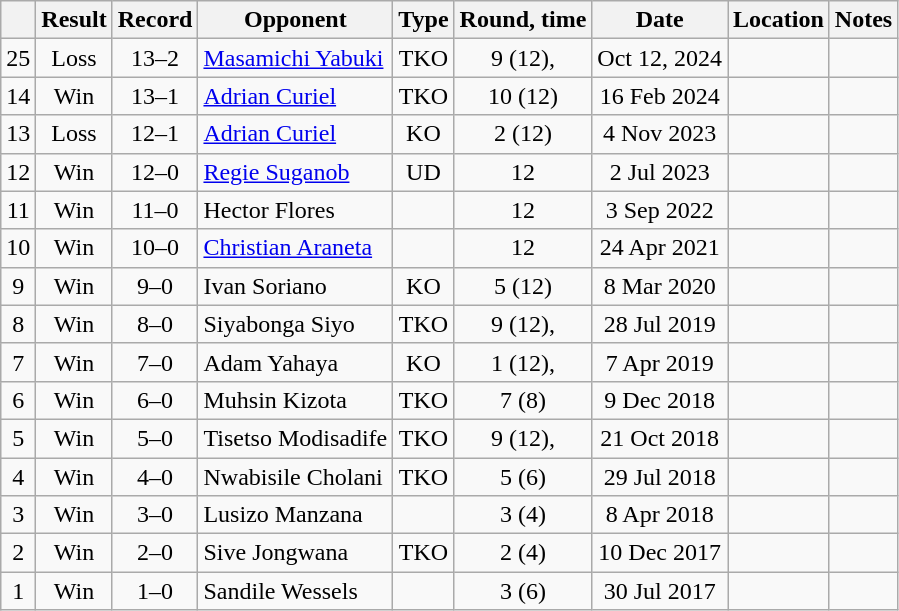<table class=wikitable style=text-align:center>
<tr>
<th></th>
<th>Result</th>
<th>Record</th>
<th>Opponent</th>
<th>Type</th>
<th>Round, time</th>
<th>Date</th>
<th>Location</th>
<th>Notes</th>
</tr>
<tr>
<td>25</td>
<td>Loss</td>
<td>13–2</td>
<td align=left><a href='#'>Masamichi Yabuki</a></td>
<td>TKO</td>
<td>9 (12), </td>
<td>Oct 12, 2024</td>
<td align=left></td>
<td align=left></td>
</tr>
<tr>
<td>14</td>
<td>Win</td>
<td>13–1</td>
<td align=left><a href='#'>Adrian Curiel</a></td>
<td>TKO</td>
<td>10 (12) </td>
<td>16 Feb 2024</td>
<td align=left></td>
<td align=left></td>
</tr>
<tr>
<td>13</td>
<td>Loss</td>
<td>12–1</td>
<td align=left><a href='#'>Adrian Curiel</a></td>
<td>KO</td>
<td>2 (12) </td>
<td>4 Nov 2023</td>
<td align=left></td>
<td align=left></td>
</tr>
<tr>
<td>12</td>
<td>Win</td>
<td>12–0</td>
<td align=left><a href='#'>Regie Suganob</a></td>
<td>UD</td>
<td>12</td>
<td>2 Jul 2023</td>
<td align=left></td>
<td align=left></td>
</tr>
<tr>
<td>11</td>
<td>Win</td>
<td>11–0</td>
<td align=left>Hector Flores</td>
<td></td>
<td>12</td>
<td>3 Sep 2022</td>
<td align=left></td>
<td align=left></td>
</tr>
<tr>
<td>10</td>
<td>Win</td>
<td>10–0</td>
<td align=left><a href='#'>Christian Araneta</a></td>
<td></td>
<td>12</td>
<td>24 Apr 2021</td>
<td align=left></td>
<td align=left></td>
</tr>
<tr>
<td>9</td>
<td>Win</td>
<td>9–0</td>
<td align=left>Ivan Soriano</td>
<td>KO</td>
<td>5 (12)</td>
<td>8 Mar 2020</td>
<td align=left></td>
<td align=left></td>
</tr>
<tr>
<td>8</td>
<td>Win</td>
<td>8–0</td>
<td align=left>Siyabonga Siyo</td>
<td>TKO</td>
<td>9 (12), </td>
<td>28 Jul 2019</td>
<td align=left></td>
<td align=left></td>
</tr>
<tr>
<td>7</td>
<td>Win</td>
<td>7–0</td>
<td align=left>Adam Yahaya</td>
<td>KO</td>
<td>1 (12), </td>
<td>7 Apr 2019</td>
<td align=left></td>
<td align=left></td>
</tr>
<tr>
<td>6</td>
<td>Win</td>
<td>6–0</td>
<td align=left>Muhsin Kizota</td>
<td>TKO</td>
<td>7 (8)</td>
<td>9 Dec 2018</td>
<td align=left></td>
<td align=left></td>
</tr>
<tr>
<td>5</td>
<td>Win</td>
<td>5–0</td>
<td align=left>Tisetso Modisadife</td>
<td>TKO</td>
<td>9 (12), </td>
<td>21 Oct 2018</td>
<td align=left></td>
<td align=left></td>
</tr>
<tr>
<td>4</td>
<td>Win</td>
<td>4–0</td>
<td align=left>Nwabisile Cholani</td>
<td>TKO</td>
<td>5 (6)</td>
<td>29 Jul 2018</td>
<td align=left></td>
<td align=left></td>
</tr>
<tr>
<td>3</td>
<td>Win</td>
<td>3–0</td>
<td align=left>Lusizo Manzana</td>
<td></td>
<td>3 (4)</td>
<td>8 Apr 2018</td>
<td align=left></td>
<td align=left></td>
</tr>
<tr>
<td>2</td>
<td>Win</td>
<td>2–0</td>
<td align=left>Sive Jongwana</td>
<td>TKO</td>
<td>2 (4)</td>
<td>10 Dec 2017</td>
<td align=left></td>
<td align=left></td>
</tr>
<tr>
<td>1</td>
<td>Win</td>
<td>1–0</td>
<td align=left>Sandile Wessels</td>
<td></td>
<td>3 (6)</td>
<td>30 Jul 2017</td>
<td align=left></td>
<td align=left></td>
</tr>
</table>
